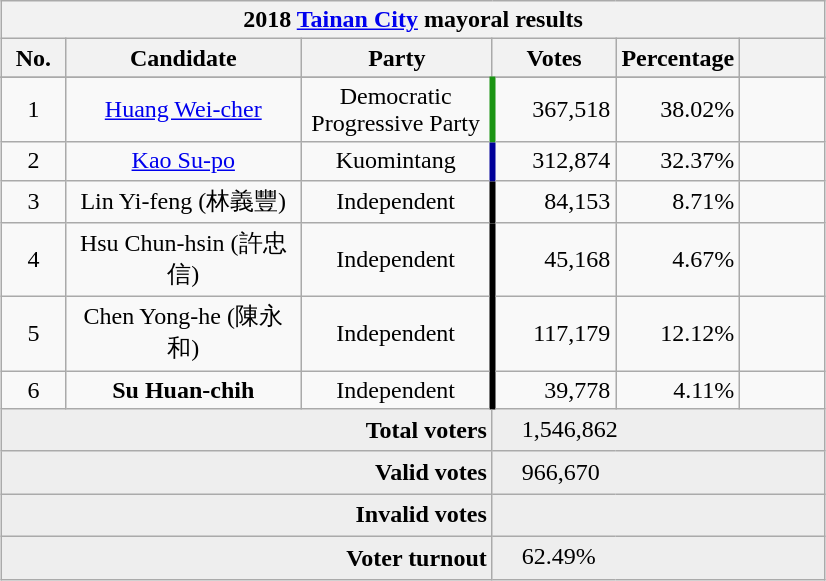<table class="wikitable collapsible" style="margin:1em auto; text-align:center">
<tr>
<th colspan="6">2018 <a href='#'>Tainan City</a> mayoral results</th>
</tr>
<tr>
<th width=35>No.</th>
<th width=150>Candidate</th>
<th width=120>Party</th>
<th width=75>Votes</th>
<th width=75>Percentage</th>
<th width=49></th>
</tr>
<tr>
</tr>
<tr>
<td>1</td>
<td><a href='#'>Huang Wei-cher</a></td>
<td>Democratic Progressive Party</td>
<td style="border-left:4px solid #1B9413;" align="right">367,518</td>
<td align="right">38.02%</td>
<td align="center"></td>
</tr>
<tr>
<td>2</td>
<td><a href='#'>Kao Su-po</a></td>
<td> Kuomintang</td>
<td style="border-left:4px solid #000099;" align="right">312,874</td>
<td align="right">32.37%</td>
<td align="center"></td>
</tr>
<tr>
<td>3</td>
<td>Lin Yi-feng (林義豐)</td>
<td> Independent</td>
<td style="border-left:4px solid #000000;" align="right">84,153</td>
<td align="right">8.71%</td>
<td align="center"></td>
</tr>
<tr>
<td>4</td>
<td>Hsu Chun-hsin (許忠信)</td>
<td> Independent</td>
<td style="border-left:4px solid #000000;" align="right">45,168</td>
<td align="right">4.67%</td>
<td align="center"></td>
</tr>
<tr>
<td>5</td>
<td>Chen Yong-he (陳永和)</td>
<td> Independent</td>
<td style="border-left:4px solid #000000;" align="right">117,179</td>
<td align="right">12.12%</td>
<td align="center"></td>
</tr>
<tr>
<td>6</td>
<td><strong>Su Huan-chih</strong></td>
<td> Independent</td>
<td style="border-left:4px solid #000000;" align="right">39,778</td>
<td align="right">4.11%</td>
<td align="center"></td>
</tr>
<tr bgcolor=EEEEEE>
<td colspan="3" align="right"><strong>Total voters</strong></td>
<td colspan="3" align="left">　1,546,862</td>
</tr>
<tr bgcolor=EEEEEE>
<td colspan="3" align="right"><strong>Valid votes</strong></td>
<td colspan="3" align="left">　966,670</td>
</tr>
<tr bgcolor=EEEEEE>
<td colspan="3" align="right"><strong>Invalid votes</strong></td>
<td colspan="3" align="left">　</td>
</tr>
<tr bgcolor=EEEEEE>
<td colspan="3" align="right"><strong>Voter turnout</strong></td>
<td colspan="3" align="left">　62.49%</td>
</tr>
</table>
